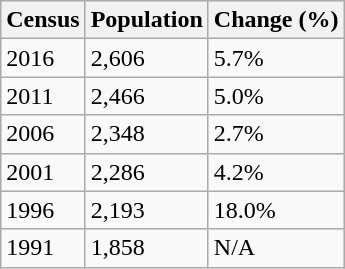<table class="wikitable">
<tr>
<th>Census</th>
<th>Population</th>
<th>Change (%)</th>
</tr>
<tr>
<td>2016</td>
<td>2,606</td>
<td> 5.7%</td>
</tr>
<tr>
<td>2011</td>
<td>2,466</td>
<td> 5.0%</td>
</tr>
<tr>
<td>2006</td>
<td>2,348</td>
<td> 2.7%</td>
</tr>
<tr>
<td>2001</td>
<td>2,286</td>
<td> 4.2%</td>
</tr>
<tr>
<td>1996</td>
<td>2,193</td>
<td> 18.0%</td>
</tr>
<tr>
<td>1991</td>
<td>1,858</td>
<td>N/A</td>
</tr>
</table>
